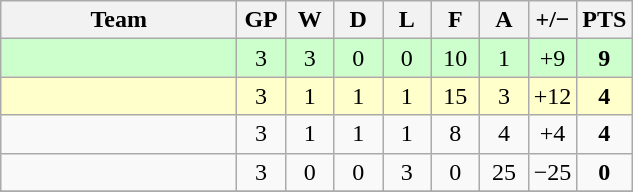<table class="wikitable" border="1">
<tr>
<th width="150">Team</th>
<th width="25">GP</th>
<th width="25">W</th>
<th width="25">D</th>
<th width="25">L</th>
<th width="25">F</th>
<th width="25">A</th>
<th width="25">+/−</th>
<th width="25">PTS</th>
</tr>
<tr style="text-align:center; background:#ccffcc">
<td style="text-align:left"></td>
<td>3</td>
<td>3</td>
<td>0</td>
<td>0</td>
<td>10</td>
<td>1</td>
<td>+9</td>
<td><strong>9</strong></td>
</tr>
<tr style="text-align:center; background:#ffffcc">
<td style="text-align:left"></td>
<td>3</td>
<td>1</td>
<td>1</td>
<td>1</td>
<td>15</td>
<td>3</td>
<td>+12</td>
<td><strong>4</strong></td>
</tr>
<tr style="text-align:center;">
<td style="text-align:left"></td>
<td>3</td>
<td>1</td>
<td>1</td>
<td>1</td>
<td>8</td>
<td>4</td>
<td>+4</td>
<td><strong>4</strong></td>
</tr>
<tr style="text-align:center;">
<td style="text-align:left"></td>
<td>3</td>
<td>0</td>
<td>0</td>
<td>3</td>
<td>0</td>
<td>25</td>
<td>−25</td>
<td><strong>0</strong></td>
</tr>
<tr>
</tr>
</table>
